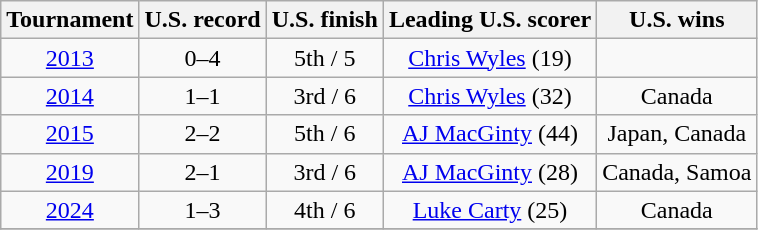<table class="wikitable sortable" style="text-align: center;">
<tr>
<th>Tournament</th>
<th>U.S. record</th>
<th>U.S. finish</th>
<th>Leading U.S. scorer</th>
<th>U.S. wins</th>
</tr>
<tr>
<td><a href='#'>2013</a></td>
<td>0–4</td>
<td>5th / 5</td>
<td><a href='#'>Chris Wyles</a> (19)</td>
<td></td>
</tr>
<tr>
<td><a href='#'>2014</a></td>
<td>1–1</td>
<td>3rd / 6</td>
<td><a href='#'>Chris Wyles</a> (32)</td>
<td>Canada</td>
</tr>
<tr>
<td><a href='#'>2015</a></td>
<td>2–2</td>
<td>5th / 6</td>
<td><a href='#'>AJ MacGinty</a> (44)</td>
<td>Japan, Canada</td>
</tr>
<tr>
<td><a href='#'>2019</a></td>
<td>2–1</td>
<td>3rd / 6</td>
<td><a href='#'>AJ MacGinty</a> (28)</td>
<td>Canada, Samoa</td>
</tr>
<tr>
<td><a href='#'>2024</a></td>
<td>1–3</td>
<td>4th / 6</td>
<td><a href='#'>Luke Carty</a> (25)</td>
<td>Canada</td>
</tr>
<tr>
</tr>
</table>
